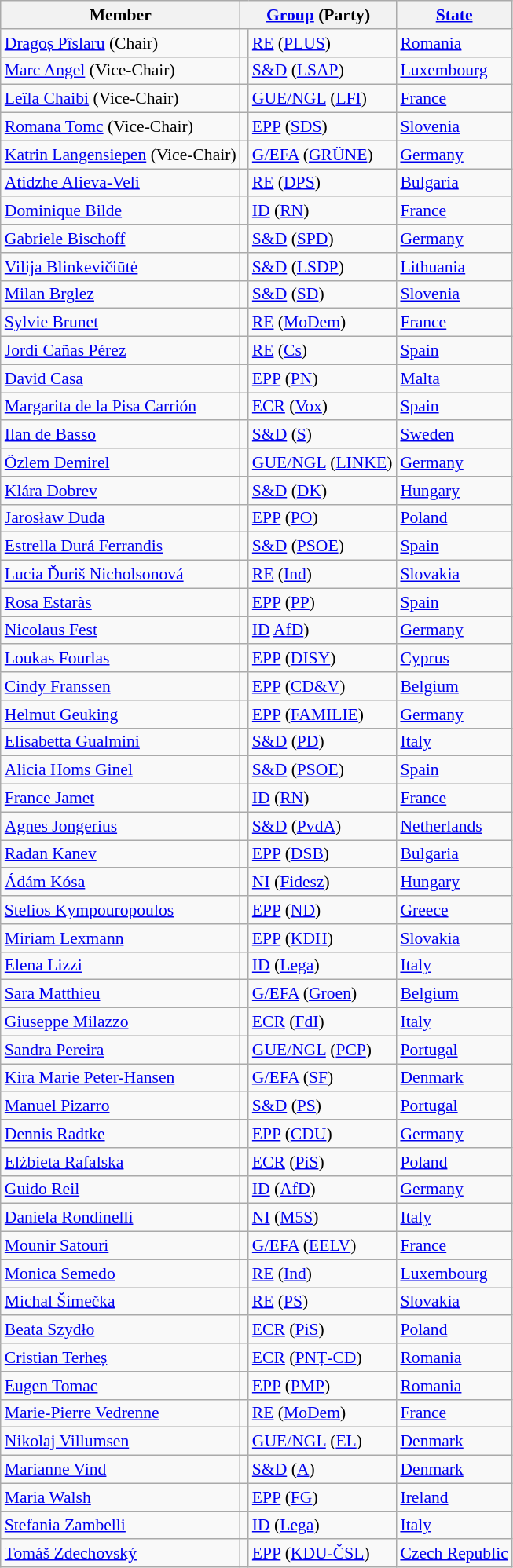<table class="wikitable sortable mw-collapsible mw-collapsed" style="font-size:90%">
<tr>
<th>Member</th>
<th colspan=2><a href='#'>Group</a> (Party)</th>
<th><a href='#'>State</a></th>
</tr>
<tr>
<td><a href='#'>Dragoș Pîslaru</a> (Chair)</td>
<td bgcolor=></td>
<td><a href='#'>RE</a> (<a href='#'>PLUS</a>)</td>
<td><a href='#'>Romania</a></td>
</tr>
<tr>
<td><a href='#'>Marc Angel</a> (Vice-Chair)</td>
<td bgcolor=></td>
<td><a href='#'>S&D</a> (<a href='#'>LSAP</a>)</td>
<td><a href='#'>Luxembourg</a></td>
</tr>
<tr>
<td><a href='#'>Leïla Chaibi</a> (Vice-Chair)</td>
<td bgcolor=></td>
<td><a href='#'>GUE/NGL</a> (<a href='#'>LFI</a>)</td>
<td><a href='#'>France</a></td>
</tr>
<tr>
<td><a href='#'>Romana Tomc</a> (Vice-Chair)</td>
<td bgcolor=></td>
<td><a href='#'>EPP</a> (<a href='#'>SDS</a>)</td>
<td><a href='#'>Slovenia</a></td>
</tr>
<tr>
<td><a href='#'>Katrin Langensiepen</a> (Vice-Chair)</td>
<td bgcolor=></td>
<td><a href='#'>G/EFA</a> (<a href='#'>GRÜNE</a>)</td>
<td><a href='#'>Germany</a></td>
</tr>
<tr>
<td><a href='#'>Atidzhe Alieva-Veli</a></td>
<td bgcolor=></td>
<td><a href='#'>RE</a> (<a href='#'>DPS</a>)</td>
<td><a href='#'>Bulgaria</a></td>
</tr>
<tr>
<td><a href='#'>Dominique Bilde</a></td>
<td bgcolor=></td>
<td><a href='#'>ID</a> (<a href='#'>RN</a>)</td>
<td><a href='#'>France</a></td>
</tr>
<tr>
<td><a href='#'>Gabriele Bischoff</a></td>
<td bgcolor=></td>
<td><a href='#'>S&D</a> (<a href='#'>SPD</a>)</td>
<td><a href='#'>Germany</a></td>
</tr>
<tr>
<td><a href='#'>Vilija Blinkevičiūtė</a></td>
<td bgcolor=></td>
<td><a href='#'>S&D</a> (<a href='#'>LSDP</a>)</td>
<td><a href='#'>Lithuania</a></td>
</tr>
<tr>
<td><a href='#'>Milan Brglez</a></td>
<td bgcolor=></td>
<td><a href='#'>S&D</a> (<a href='#'>SD</a>)</td>
<td><a href='#'>Slovenia</a></td>
</tr>
<tr>
<td><a href='#'>Sylvie Brunet</a></td>
<td bgcolor=></td>
<td><a href='#'>RE</a> (<a href='#'>MoDem</a>)</td>
<td><a href='#'>France</a></td>
</tr>
<tr>
<td><a href='#'>Jordi Cañas Pérez</a></td>
<td bgcolor=></td>
<td><a href='#'>RE</a> (<a href='#'>Cs</a>)</td>
<td><a href='#'>Spain</a></td>
</tr>
<tr>
<td><a href='#'>David Casa</a></td>
<td bgcolor=></td>
<td><a href='#'>EPP</a> (<a href='#'>PN</a>)</td>
<td><a href='#'>Malta</a></td>
</tr>
<tr>
<td><a href='#'>Margarita de la Pisa Carrión</a></td>
<td bgcolor=></td>
<td><a href='#'>ECR</a> (<a href='#'>Vox</a>)</td>
<td><a href='#'>Spain</a></td>
</tr>
<tr>
<td><a href='#'>Ilan de Basso</a></td>
<td bgcolor=></td>
<td><a href='#'>S&D</a> (<a href='#'>S</a>)</td>
<td><a href='#'>Sweden</a></td>
</tr>
<tr>
<td><a href='#'>Özlem Demirel</a></td>
<td bgcolor=></td>
<td><a href='#'>GUE/NGL</a> (<a href='#'>LINKE</a>)</td>
<td><a href='#'>Germany</a></td>
</tr>
<tr>
<td><a href='#'>Klára Dobrev</a></td>
<td bgcolor=></td>
<td><a href='#'>S&D</a> (<a href='#'>DK</a>)</td>
<td><a href='#'>Hungary</a></td>
</tr>
<tr>
<td><a href='#'>Jarosław Duda</a></td>
<td bgcolor=></td>
<td><a href='#'>EPP</a> (<a href='#'>PO</a>)</td>
<td><a href='#'>Poland</a></td>
</tr>
<tr>
<td><a href='#'>Estrella Durá Ferrandis</a></td>
<td bgcolor=></td>
<td><a href='#'>S&D</a> (<a href='#'>PSOE</a>)</td>
<td><a href='#'>Spain</a></td>
</tr>
<tr>
<td><a href='#'>Lucia Ďuriš Nicholsonová</a></td>
<td bgcolor=></td>
<td><a href='#'>RE</a> (<a href='#'>Ind</a>)</td>
<td><a href='#'>Slovakia</a></td>
</tr>
<tr>
<td><a href='#'>Rosa Estaràs</a></td>
<td bgcolor=></td>
<td><a href='#'>EPP</a> (<a href='#'>PP</a>)</td>
<td><a href='#'>Spain</a></td>
</tr>
<tr>
<td><a href='#'>Nicolaus Fest</a></td>
<td bgcolor=></td>
<td><a href='#'>ID</a> <a href='#'>AfD</a>)</td>
<td><a href='#'>Germany</a></td>
</tr>
<tr>
<td><a href='#'>Loukas Fourlas</a></td>
<td bgcolor=></td>
<td><a href='#'>EPP</a> (<a href='#'>DISY</a>)</td>
<td><a href='#'>Cyprus</a></td>
</tr>
<tr>
<td><a href='#'>Cindy Franssen</a></td>
<td bgcolor=></td>
<td><a href='#'>EPP</a> (<a href='#'>CD&V</a>)</td>
<td><a href='#'>Belgium</a></td>
</tr>
<tr>
<td><a href='#'>Helmut Geuking</a></td>
<td bgcolor=></td>
<td><a href='#'>EPP</a> (<a href='#'>FAMILIE</a>)</td>
<td><a href='#'>Germany</a></td>
</tr>
<tr>
<td><a href='#'>Elisabetta Gualmini</a></td>
<td bgcolor=></td>
<td><a href='#'>S&D</a> (<a href='#'>PD</a>)</td>
<td><a href='#'>Italy</a></td>
</tr>
<tr>
<td><a href='#'>Alicia Homs Ginel</a></td>
<td bgcolor=></td>
<td><a href='#'>S&D</a> (<a href='#'>PSOE</a>)</td>
<td><a href='#'>Spain</a></td>
</tr>
<tr>
<td><a href='#'>France Jamet</a></td>
<td bgcolor=></td>
<td><a href='#'>ID</a> (<a href='#'>RN</a>)</td>
<td><a href='#'>France</a></td>
</tr>
<tr>
<td><a href='#'>Agnes Jongerius</a></td>
<td bgcolor=></td>
<td><a href='#'>S&D</a> (<a href='#'>PvdA</a>)</td>
<td><a href='#'>Netherlands</a></td>
</tr>
<tr>
<td><a href='#'>Radan Kanev</a></td>
<td bgcolor=></td>
<td><a href='#'>EPP</a> (<a href='#'>DSB</a>)</td>
<td><a href='#'>Bulgaria</a></td>
</tr>
<tr>
<td><a href='#'>Ádám Kósa</a></td>
<td bgcolor=></td>
<td><a href='#'>NI</a> (<a href='#'>Fidesz</a>)</td>
<td><a href='#'>Hungary</a></td>
</tr>
<tr>
<td><a href='#'>Stelios Kympouropoulos</a></td>
<td bgcolor=></td>
<td><a href='#'>EPP</a> (<a href='#'>ND</a>)</td>
<td><a href='#'>Greece</a></td>
</tr>
<tr>
<td><a href='#'>Miriam Lexmann</a></td>
<td bgcolor=></td>
<td><a href='#'>EPP</a> (<a href='#'>KDH</a>)</td>
<td><a href='#'>Slovakia</a></td>
</tr>
<tr>
<td><a href='#'>Elena Lizzi</a></td>
<td bgcolor=></td>
<td><a href='#'>ID</a> (<a href='#'>Lega</a>)</td>
<td><a href='#'>Italy</a></td>
</tr>
<tr>
<td><a href='#'>Sara Matthieu</a></td>
<td bgcolor=></td>
<td><a href='#'>G/EFA</a> (<a href='#'>Groen</a>)</td>
<td><a href='#'>Belgium</a></td>
</tr>
<tr>
<td><a href='#'>Giuseppe Milazzo</a></td>
<td bgcolor=></td>
<td><a href='#'>ECR</a> (<a href='#'>FdI</a>)</td>
<td><a href='#'>Italy</a></td>
</tr>
<tr>
<td><a href='#'>Sandra Pereira</a></td>
<td bgcolor=></td>
<td><a href='#'>GUE/NGL</a> (<a href='#'>PCP</a>)</td>
<td><a href='#'>Portugal</a></td>
</tr>
<tr>
<td><a href='#'>Kira Marie Peter-Hansen</a></td>
<td bgcolor=></td>
<td><a href='#'>G/EFA</a> (<a href='#'>SF</a>)</td>
<td><a href='#'>Denmark</a></td>
</tr>
<tr>
<td><a href='#'>Manuel Pizarro</a></td>
<td bgcolor=></td>
<td><a href='#'>S&D</a> (<a href='#'>PS</a>)</td>
<td><a href='#'>Portugal</a></td>
</tr>
<tr>
<td><a href='#'>Dennis Radtke</a></td>
<td bgcolor=></td>
<td><a href='#'>EPP</a> (<a href='#'>CDU</a>)</td>
<td><a href='#'>Germany</a></td>
</tr>
<tr>
<td><a href='#'>Elżbieta Rafalska</a></td>
<td bgcolor=></td>
<td><a href='#'>ECR</a> (<a href='#'>PiS</a>)</td>
<td><a href='#'>Poland</a></td>
</tr>
<tr>
<td><a href='#'>Guido Reil</a></td>
<td bgcolor=></td>
<td><a href='#'>ID</a> (<a href='#'>AfD</a>)</td>
<td><a href='#'>Germany</a></td>
</tr>
<tr>
<td><a href='#'>Daniela Rondinelli</a></td>
<td bgcolor=></td>
<td><a href='#'>NI</a> (<a href='#'>M5S</a>)</td>
<td><a href='#'>Italy</a></td>
</tr>
<tr>
<td><a href='#'>Mounir Satouri</a></td>
<td bgcolor=></td>
<td><a href='#'>G/EFA</a> (<a href='#'>EELV</a>)</td>
<td><a href='#'>France</a></td>
</tr>
<tr>
<td><a href='#'>Monica Semedo</a></td>
<td bgcolor=></td>
<td><a href='#'>RE</a> (<a href='#'>Ind</a>)</td>
<td><a href='#'>Luxembourg</a></td>
</tr>
<tr>
<td><a href='#'>Michal Šimečka</a></td>
<td bgcolor=></td>
<td><a href='#'>RE</a> (<a href='#'>PS</a>)</td>
<td><a href='#'>Slovakia</a></td>
</tr>
<tr>
<td><a href='#'>Beata Szydło</a></td>
<td bgcolor=></td>
<td><a href='#'>ECR</a> (<a href='#'>PiS</a>)</td>
<td><a href='#'>Poland</a></td>
</tr>
<tr>
<td><a href='#'>Cristian Terheș</a></td>
<td bgcolor=></td>
<td><a href='#'>ECR</a> (<a href='#'>PNȚ-CD</a>)</td>
<td><a href='#'>Romania</a></td>
</tr>
<tr>
<td><a href='#'>Eugen Tomac</a></td>
<td bgcolor=></td>
<td><a href='#'>EPP</a> (<a href='#'>PMP</a>)</td>
<td><a href='#'>Romania</a></td>
</tr>
<tr>
<td><a href='#'>Marie-Pierre Vedrenne</a></td>
<td bgcolor=></td>
<td><a href='#'>RE</a> (<a href='#'>MoDem</a>)</td>
<td><a href='#'>France</a></td>
</tr>
<tr>
<td><a href='#'>Nikolaj Villumsen</a></td>
<td bgcolor=></td>
<td><a href='#'>GUE/NGL</a> (<a href='#'>EL</a>)</td>
<td><a href='#'>Denmark</a></td>
</tr>
<tr>
<td><a href='#'>Marianne Vind</a></td>
<td bgcolor=></td>
<td><a href='#'>S&D</a> (<a href='#'>A</a>)</td>
<td><a href='#'>Denmark</a></td>
</tr>
<tr>
<td><a href='#'>Maria Walsh</a></td>
<td bgcolor=></td>
<td><a href='#'>EPP</a> (<a href='#'>FG</a>)</td>
<td><a href='#'>Ireland</a></td>
</tr>
<tr>
<td><a href='#'>Stefania Zambelli</a></td>
<td bgcolor=></td>
<td><a href='#'>ID</a> (<a href='#'>Lega</a>)</td>
<td><a href='#'>Italy</a></td>
</tr>
<tr>
<td><a href='#'>Tomáš Zdechovský</a></td>
<td bgcolor=></td>
<td><a href='#'>EPP</a> (<a href='#'>KDU-ČSL</a>)</td>
<td><a href='#'>Czech Republic</a></td>
</tr>
</table>
